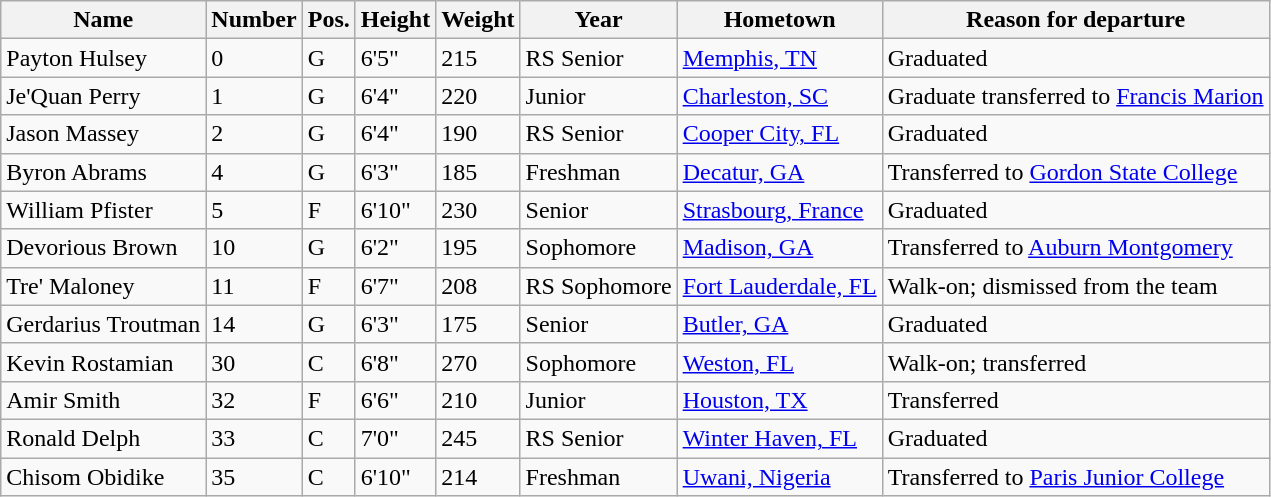<table class="wikitable sortable" border="1">
<tr>
<th>Name</th>
<th>Number</th>
<th>Pos.</th>
<th>Height</th>
<th>Weight</th>
<th>Year</th>
<th>Hometown</th>
<th class="unsortable">Reason for departure</th>
</tr>
<tr>
<td>Payton Hulsey</td>
<td>0</td>
<td>G</td>
<td>6'5"</td>
<td>215</td>
<td>RS Senior</td>
<td><a href='#'>Memphis, TN</a></td>
<td>Graduated</td>
</tr>
<tr>
<td>Je'Quan Perry</td>
<td>1</td>
<td>G</td>
<td>6'4"</td>
<td>220</td>
<td>Junior</td>
<td><a href='#'>Charleston, SC</a></td>
<td>Graduate transferred to <a href='#'>Francis Marion</a></td>
</tr>
<tr>
<td>Jason Massey</td>
<td>2</td>
<td>G</td>
<td>6'4"</td>
<td>190</td>
<td>RS Senior</td>
<td><a href='#'>Cooper City, FL</a></td>
<td>Graduated</td>
</tr>
<tr>
<td>Byron Abrams</td>
<td>4</td>
<td>G</td>
<td>6'3"</td>
<td>185</td>
<td>Freshman</td>
<td><a href='#'>Decatur, GA</a></td>
<td>Transferred to <a href='#'>Gordon State College</a></td>
</tr>
<tr>
<td>William Pfister</td>
<td>5</td>
<td>F</td>
<td>6'10"</td>
<td>230</td>
<td>Senior</td>
<td><a href='#'>Strasbourg, France</a></td>
<td>Graduated</td>
</tr>
<tr>
<td>Devorious Brown</td>
<td>10</td>
<td>G</td>
<td>6'2"</td>
<td>195</td>
<td>Sophomore</td>
<td><a href='#'>Madison, GA</a></td>
<td>Transferred to <a href='#'>Auburn Montgomery</a></td>
</tr>
<tr>
<td>Tre' Maloney</td>
<td>11</td>
<td>F</td>
<td>6'7"</td>
<td>208</td>
<td>RS Sophomore</td>
<td><a href='#'>Fort Lauderdale, FL</a></td>
<td>Walk-on; dismissed from the team</td>
</tr>
<tr>
<td>Gerdarius Troutman</td>
<td>14</td>
<td>G</td>
<td>6'3"</td>
<td>175</td>
<td>Senior</td>
<td><a href='#'>Butler, GA</a></td>
<td>Graduated</td>
</tr>
<tr>
<td>Kevin Rostamian</td>
<td>30</td>
<td>C</td>
<td>6'8"</td>
<td>270</td>
<td>Sophomore</td>
<td><a href='#'>Weston, FL</a></td>
<td>Walk-on; transferred</td>
</tr>
<tr>
<td>Amir Smith</td>
<td>32</td>
<td>F</td>
<td>6'6"</td>
<td>210</td>
<td>Junior</td>
<td><a href='#'>Houston, TX</a></td>
<td>Transferred</td>
</tr>
<tr>
<td>Ronald Delph</td>
<td>33</td>
<td>C</td>
<td>7'0"</td>
<td>245</td>
<td>RS Senior</td>
<td><a href='#'>Winter Haven, FL</a></td>
<td>Graduated</td>
</tr>
<tr>
<td>Chisom Obidike</td>
<td>35</td>
<td>C</td>
<td>6'10"</td>
<td>214</td>
<td>Freshman</td>
<td><a href='#'>Uwani, Nigeria</a></td>
<td>Transferred to <a href='#'>Paris Junior College</a></td>
</tr>
</table>
